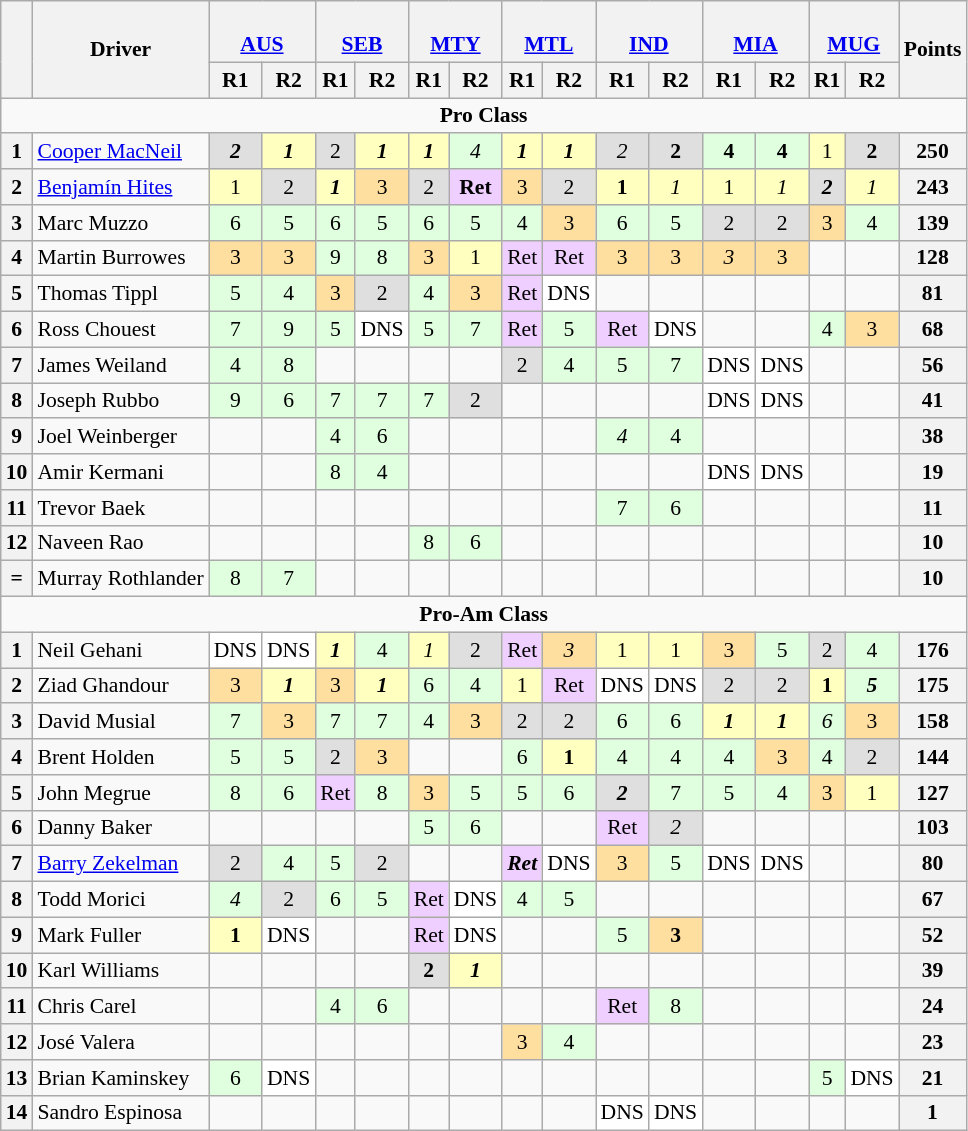<table class="wikitable" style="font-size:90%; text-align:center">
<tr style="background:#f9f9f9" valign="top">
<th rowspan=2 valign="middle"></th>
<th rowspan=2 valign="middle">Driver</th>
<th colspan=2><br><a href='#'>AUS</a></th>
<th colspan=2><br><a href='#'>SEB</a></th>
<th colspan=2><br><a href='#'>MTY</a></th>
<th colspan=2><br><a href='#'>MTL</a></th>
<th colspan=2><br><a href='#'>IND</a></th>
<th colspan=2><br><a href='#'>MIA</a></th>
<th colspan=2><br><a href='#'>MUG</a></th>
<th rowspan=2 valign="middle">Points</th>
</tr>
<tr>
<th>R1</th>
<th>R2</th>
<th>R1</th>
<th>R2</th>
<th>R1</th>
<th>R2</th>
<th>R1</th>
<th>R2</th>
<th>R1</th>
<th>R2</th>
<th>R1</th>
<th>R2</th>
<th>R1</th>
<th>R2</th>
</tr>
<tr>
<td colspan=17 align=center><strong>Pro Class</strong></td>
</tr>
<tr>
<th>1</th>
<td align=left> <a href='#'>Cooper MacNeil</a></td>
<td style="background:#dfdfdf;"><strong> <em>2</em> </strong></td>
<td style="background:#ffffbf;"><strong> <em>1</em> </strong></td>
<td style="background:#dfdfdf;">2</td>
<td style="background:#ffffbf;"><strong> <em>1</em> </strong></td>
<td style="background:#ffffbf;"><strong> <em>1</em> </strong></td>
<td style="background:#dfffdf;"><em>4</em></td>
<td style="background:#ffffbf;"><strong> <em>1</em> </strong></td>
<td style="background:#ffffbf;"><strong> <em>1</em> </strong></td>
<td style="background:#dfdfdf;"><em>2</em></td>
<td style="background:#dfdfdf;"><strong>2</strong></td>
<td style="background:#dfffdf;"><strong>4</strong></td>
<td style="background:#dfffdf;"><strong>4</strong></td>
<td style="background:#ffffbf;">1</td>
<td style="background:#dfdfdf;"><strong>2</strong></td>
<th>250</th>
</tr>
<tr>
<th>2</th>
<td align=left> <a href='#'>Benjamín Hites</a></td>
<td style="background:#ffffbf;">1</td>
<td style="background:#dfdfdf;">2</td>
<td style="background:#ffffbf;"><strong> <em>1</em> </strong></td>
<td style="background:#ffdf9f;">3</td>
<td style="background:#dfdfdf;">2</td>
<td style="background:#efcfff;"><strong>Ret</strong></td>
<td style="background:#ffdf9f;">3</td>
<td style="background:#dfdfdf;">2</td>
<td style="background:#ffffbf;"><strong>1</strong></td>
<td style="background:#ffffbf;"><em>1</em></td>
<td style="background:#ffffbf;">1</td>
<td style="background:#ffffbf;"><em>1</em></td>
<td style="background:#dfdfdf;"><strong> <em>2</em> </strong></td>
<td style="background:#ffffbf;"><em>1</em></td>
<th>243</th>
</tr>
<tr>
<th>3</th>
<td align=left> Marc Muzzo</td>
<td style="background:#dfffdf;">6</td>
<td style="background:#dfffdf;">5</td>
<td style="background:#dfffdf;">6</td>
<td style="background:#dfffdf;">5</td>
<td style="background:#dfffdf;">6</td>
<td style="background:#dfffdf;">5</td>
<td style="background:#dfffdf;">4</td>
<td style="background:#ffdf9f;">3</td>
<td style="background:#dfffdf;">6</td>
<td style="background:#dfffdf;">5</td>
<td style="background:#dfdfdf;">2</td>
<td style="background:#dfdfdf;">2</td>
<td style="background:#ffdf9f;">3</td>
<td style="background:#dfffdf;">4</td>
<th>139</th>
</tr>
<tr>
<th>4</th>
<td align=left> Martin Burrowes</td>
<td style="background:#ffdf9f;">3</td>
<td style="background:#ffdf9f;">3</td>
<td style="background:#dfffdf;">9</td>
<td style="background:#dfffdf;">8</td>
<td style="background:#ffdf9f;">3</td>
<td style="background:#ffffbf;">1</td>
<td style="background:#efcfff;">Ret</td>
<td style="background:#efcfff;">Ret</td>
<td style="background:#ffdf9f;">3</td>
<td style="background:#ffdf9f;">3</td>
<td style="background:#ffdf9f;"><em>3</em></td>
<td style="background:#ffdf9f;">3</td>
<td></td>
<td></td>
<th>128</th>
</tr>
<tr>
<th>5</th>
<td align=left> Thomas Tippl</td>
<td style="background:#dfffdf;">5</td>
<td style="background:#dfffdf;">4</td>
<td style="background:#ffdf9f;">3</td>
<td style="background:#dfdfdf;">2</td>
<td style="background:#dfffdf;">4</td>
<td style="background:#ffdf9f;">3</td>
<td style="background:#efcfff;">Ret</td>
<td style="background:#ffffff;">DNS</td>
<td></td>
<td></td>
<td></td>
<td></td>
<td></td>
<td></td>
<th>81</th>
</tr>
<tr>
<th>6</th>
<td align=left> Ross Chouest</td>
<td style="background:#dfffdf;">7</td>
<td style="background:#dfffdf;">9</td>
<td style="background:#dfffdf;">5</td>
<td style="background:#ffffff;">DNS</td>
<td style="background:#dfffdf;">5</td>
<td style="background:#dfffdf;">7</td>
<td style="background:#efcfff;">Ret</td>
<td style="background:#dfffdf;">5</td>
<td style="background:#efcfff;">Ret</td>
<td style="background:#ffffff;">DNS</td>
<td></td>
<td></td>
<td style="background:#dfffdf;">4</td>
<td style="background:#ffdf9f;">3</td>
<th>68</th>
</tr>
<tr>
<th>7</th>
<td align=left> James Weiland</td>
<td style="background:#dfffdf;">4</td>
<td style="background:#dfffdf;">8</td>
<td></td>
<td></td>
<td></td>
<td></td>
<td style="background:#dfdfdf;">2</td>
<td style="background:#dfffdf;">4</td>
<td style="background:#dfffdf;">5</td>
<td style="background:#dfffdf;">7</td>
<td style="background:#ffffff;">DNS</td>
<td style="background:#ffffff;">DNS</td>
<td></td>
<td></td>
<th>56</th>
</tr>
<tr>
<th>8</th>
<td align=left> Joseph Rubbo</td>
<td style="background:#dfffdf;">9</td>
<td style="background:#dfffdf;">6</td>
<td style="background:#dfffdf;">7</td>
<td style="background:#dfffdf;">7</td>
<td style="background:#dfffdf;">7</td>
<td style="background:#dfdfdf;">2</td>
<td></td>
<td></td>
<td></td>
<td></td>
<td style="background:#ffffff;">DNS</td>
<td style="background:#ffffff;">DNS</td>
<td></td>
<td></td>
<th>41</th>
</tr>
<tr>
<th>9</th>
<td align=left> Joel Weinberger</td>
<td></td>
<td></td>
<td style="background:#dfffdf;">4</td>
<td style="background:#dfffdf;">6</td>
<td></td>
<td></td>
<td></td>
<td></td>
<td style="background:#dfffdf;"><em>4</em></td>
<td style="background:#dfffdf;">4</td>
<td></td>
<td></td>
<td></td>
<td></td>
<th>38</th>
</tr>
<tr>
<th>10</th>
<td align=left> Amir Kermani</td>
<td></td>
<td></td>
<td style="background:#dfffdf;">8</td>
<td style="background:#dfffdf;">4</td>
<td></td>
<td></td>
<td></td>
<td></td>
<td></td>
<td></td>
<td style="background:#ffffff;">DNS</td>
<td style="background:#ffffff;">DNS</td>
<td></td>
<td></td>
<th>19</th>
</tr>
<tr>
<th>11</th>
<td align=left> Trevor Baek</td>
<td></td>
<td></td>
<td></td>
<td></td>
<td></td>
<td></td>
<td></td>
<td></td>
<td style="background:#dfffdf;">7</td>
<td style="background:#dfffdf;">6</td>
<td></td>
<td></td>
<td></td>
<td></td>
<th>11</th>
</tr>
<tr>
<th>12</th>
<td align=left> Naveen Rao</td>
<td></td>
<td></td>
<td></td>
<td></td>
<td style="background:#dfffdf;">8</td>
<td style="background:#dfffdf;">6</td>
<td></td>
<td></td>
<td></td>
<td></td>
<td></td>
<td></td>
<td></td>
<td></td>
<th>10</th>
</tr>
<tr>
<th>=</th>
<td align=left> Murray Rothlander</td>
<td style="background:#dfffdf;">8</td>
<td style="background:#dfffdf;">7</td>
<td></td>
<td></td>
<td></td>
<td></td>
<td></td>
<td></td>
<td></td>
<td></td>
<td></td>
<td></td>
<td></td>
<td></td>
<th>10</th>
</tr>
<tr>
<td colspan=17 align=center><strong>Pro-Am Class</strong></td>
</tr>
<tr>
<th>1</th>
<td align=left> Neil Gehani</td>
<td style="background:#ffffff;">DNS</td>
<td style="background:#ffffff;">DNS</td>
<td style="background:#ffffbf;"><strong> <em>1</em> </strong></td>
<td style="background:#dfffdf;">4</td>
<td style="background:#ffffbf;"><em>1</em></td>
<td style="background:#dfdfdf;">2</td>
<td style="background:#efcfff;">Ret</td>
<td style="background:#ffdf9f;"><em>3</em></td>
<td style="background:#ffffbf;">1</td>
<td style="background:#ffffbf;">1</td>
<td style="background:#ffdf9f;">3</td>
<td style="background:#dfffdf;">5</td>
<td style="background:#dfdfdf;">2</td>
<td style="background:#dfffdf;">4</td>
<th>176</th>
</tr>
<tr>
<th>2</th>
<td align=left> Ziad Ghandour</td>
<td style="background:#ffdf9f;">3</td>
<td style="background:#ffffbf;"><strong> <em>1</em> </strong></td>
<td style="background:#ffdf9f;">3</td>
<td style="background:#ffffbf;"><strong> <em>1</em> </strong></td>
<td style="background:#dfffdf;">6</td>
<td style="background:#dfffdf;">4</td>
<td style="background:#ffffbf;">1</td>
<td style="background:#efcfff;">Ret</td>
<td style="background:#ffffff;">DNS</td>
<td style="background:#ffffff;">DNS</td>
<td style="background:#dfdfdf;">2</td>
<td style="background:#dfdfdf;">2</td>
<td style="background:#ffffbf;"><strong>1</strong></td>
<td style="background:#dfffdf;"><strong> <em>5</em> </strong></td>
<th>175</th>
</tr>
<tr>
<th>3</th>
<td align=left> David Musial</td>
<td style="background:#dfffdf;">7</td>
<td style="background:#ffdf9f;">3</td>
<td style="background:#dfffdf;">7</td>
<td style="background:#dfffdf;">7</td>
<td style="background:#dfffdf;">4</td>
<td style="background:#ffdf9f;">3</td>
<td style="background:#dfdfdf;">2</td>
<td style="background:#dfdfdf;">2</td>
<td style="background:#dfffdf;">6</td>
<td style="background:#dfffdf;">6</td>
<td style="background:#ffffbf;"><strong> <em>1</em> </strong></td>
<td style="background:#ffffbf;"><strong> <em>1</em> </strong></td>
<td style="background:#dfffdf;"><em>6</em></td>
<td style="background:#ffdf9f;">3</td>
<th>158</th>
</tr>
<tr>
<th>4</th>
<td align=left> Brent Holden</td>
<td style="background:#dfffdf;">5</td>
<td style="background:#dfffdf;">5</td>
<td style="background:#dfdfdf;">2</td>
<td style="background:#ffdf9f;">3</td>
<td></td>
<td></td>
<td style="background:#dfffdf;">6</td>
<td style="background:#ffffbf;"><strong>1</strong></td>
<td style="background:#dfffdf;">4</td>
<td style="background:#dfffdf;">4</td>
<td style="background:#dfffdf;">4</td>
<td style="background:#ffdf9f;">3</td>
<td style="background:#dfffdf;">4</td>
<td style="background:#dfdfdf;">2</td>
<th>144</th>
</tr>
<tr>
<th>5</th>
<td align=left> John Megrue</td>
<td style="background:#dfffdf;">8</td>
<td style="background:#dfffdf;">6</td>
<td style="background:#efcfff;">Ret</td>
<td style="background:#dfffdf;">8</td>
<td style="background:#ffdf9f;">3</td>
<td style="background:#dfffdf;">5</td>
<td style="background:#dfffdf;">5</td>
<td style="background:#dfffdf;">6</td>
<td style="background:#dfdfdf;"><strong> <em>2</em> </strong></td>
<td style="background:#dfffdf;">7</td>
<td style="background:#dfffdf;">5</td>
<td style="background:#dfffdf;">4</td>
<td style="background:#ffdf9f;">3</td>
<td style="background:#ffffbf;">1</td>
<th>127</th>
</tr>
<tr>
<th>6</th>
<td align=left> Danny Baker</td>
<td></td>
<td></td>
<td></td>
<td></td>
<td style="background:#dfffdf;">5</td>
<td style="background:#dfffdf;">6</td>
<td></td>
<td></td>
<td style="background:#efcfff;">Ret</td>
<td style="background:#dfdfdf;"><em>2</em></td>
<td></td>
<td></td>
<td></td>
<td></td>
<th>103</th>
</tr>
<tr>
<th>7</th>
<td align=left> <a href='#'>Barry Zekelman</a></td>
<td style="background:#dfdfdf;">2</td>
<td style="background:#dfffdf;">4</td>
<td style="background:#dfffdf;">5</td>
<td style="background:#dfdfdf;">2</td>
<td></td>
<td></td>
<td style="background:#efcfff;"><strong> <em>Ret</em> </strong></td>
<td style="background:#ffffff;">DNS</td>
<td style="background:#ffdf9f;">3</td>
<td style="background:#dfffdf;">5</td>
<td style="background:#ffffff;">DNS</td>
<td style="background:#ffffff;">DNS</td>
<td></td>
<td></td>
<th>80</th>
</tr>
<tr>
<th>8</th>
<td align=left> Todd Morici</td>
<td style="background:#dfffdf;"><em>4</em></td>
<td style="background:#dfdfdf;">2</td>
<td style="background:#dfffdf;">6</td>
<td style="background:#dfffdf;">5</td>
<td style="background:#efcfff;">Ret</td>
<td style="background:#ffffff;">DNS</td>
<td style="background:#dfffdf;">4</td>
<td style="background:#dfffdf;">5</td>
<td></td>
<td></td>
<td></td>
<td></td>
<td></td>
<td></td>
<th>67</th>
</tr>
<tr>
<th>9</th>
<td align=left> Mark Fuller</td>
<td style="background:#ffffbf;"><strong>1</strong></td>
<td style="background:#ffffff;">DNS</td>
<td></td>
<td></td>
<td style="background:#efcfff;">Ret</td>
<td style="background:#ffffff;">DNS</td>
<td></td>
<td></td>
<td style="background:#dfffdf;">5</td>
<td style="background:#ffdf9f;"><strong>3</strong></td>
<td></td>
<td></td>
<td></td>
<td></td>
<th>52</th>
</tr>
<tr>
<th>10</th>
<td align=left> Karl Williams</td>
<td></td>
<td></td>
<td></td>
<td></td>
<td style="background:#dfdfdf;"><strong>2</strong></td>
<td style="background:#ffffbf;"><strong> <em>1</em> </strong></td>
<td></td>
<td></td>
<td></td>
<td></td>
<td></td>
<td></td>
<td></td>
<td></td>
<th>39</th>
</tr>
<tr>
<th>11</th>
<td align=left> Chris Carel</td>
<td></td>
<td></td>
<td style="background:#dfffdf;">4</td>
<td style="background:#dfffdf;">6</td>
<td></td>
<td></td>
<td></td>
<td></td>
<td style="background:#efcfff;">Ret</td>
<td style="background:#dfffdf;">8</td>
<td></td>
<td></td>
<td></td>
<td></td>
<th>24</th>
</tr>
<tr>
<th>12</th>
<td align=left> José Valera</td>
<td></td>
<td></td>
<td></td>
<td></td>
<td></td>
<td></td>
<td style="background:#ffdf9f;">3</td>
<td style="background:#dfffdf;">4</td>
<td></td>
<td></td>
<td></td>
<td></td>
<td></td>
<td></td>
<th>23</th>
</tr>
<tr>
<th>13</th>
<td align=left> Brian Kaminskey</td>
<td style="background:#dfffdf;">6</td>
<td style="background:#ffffff;">DNS</td>
<td></td>
<td></td>
<td></td>
<td></td>
<td></td>
<td></td>
<td></td>
<td></td>
<td></td>
<td></td>
<td style="background:#dfffdf;">5</td>
<td style="background:#ffffff;">DNS</td>
<th>21</th>
</tr>
<tr>
<th>14</th>
<td align=left> Sandro Espinosa</td>
<td></td>
<td></td>
<td></td>
<td></td>
<td></td>
<td></td>
<td></td>
<td></td>
<td style="background:#ffffff;">DNS</td>
<td style="background:#ffffff;">DNS</td>
<td></td>
<td></td>
<td></td>
<td></td>
<th>1</th>
</tr>
</table>
